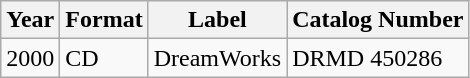<table class="wikitable">
<tr>
<th>Year</th>
<th>Format</th>
<th>Label</th>
<th>Catalog Number</th>
</tr>
<tr>
<td>2000</td>
<td>CD</td>
<td>DreamWorks</td>
<td>DRMD 450286</td>
</tr>
</table>
